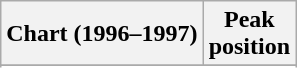<table class="wikitable sortable">
<tr>
<th align="left">Chart (1996–1997)</th>
<th align="center">Peak<br>position</th>
</tr>
<tr>
</tr>
<tr>
</tr>
</table>
